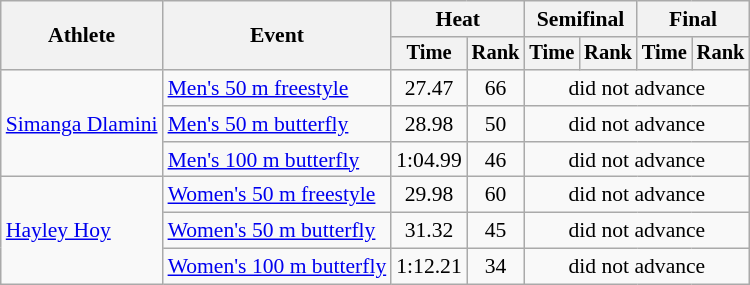<table class=wikitable style=font-size:90%>
<tr>
<th rowspan=2>Athlete</th>
<th rowspan=2>Event</th>
<th colspan=2>Heat</th>
<th colspan=2>Semifinal</th>
<th colspan=2>Final</th>
</tr>
<tr style=font-size:95%>
<th>Time</th>
<th>Rank</th>
<th>Time</th>
<th>Rank</th>
<th>Time</th>
<th>Rank</th>
</tr>
<tr align=center>
<td align=left rowspan=3><a href='#'>Simanga Dlamini</a></td>
<td align=left><a href='#'>Men's 50 m freestyle</a></td>
<td>27.47</td>
<td>66</td>
<td colspan=4>did not advance</td>
</tr>
<tr align=center>
<td align=left><a href='#'>Men's 50 m butterfly</a></td>
<td>28.98</td>
<td>50</td>
<td colspan=4>did not advance</td>
</tr>
<tr align=center>
<td align=left><a href='#'>Men's 100 m butterfly</a></td>
<td>1:04.99</td>
<td>46</td>
<td colspan=4>did not advance</td>
</tr>
<tr align=center>
<td align=left rowspan=3><a href='#'>Hayley Hoy</a></td>
<td align=left><a href='#'>Women's 50 m freestyle</a></td>
<td>29.98</td>
<td>60</td>
<td colspan=4>did not advance</td>
</tr>
<tr align=center>
<td align=left><a href='#'>Women's 50 m butterfly</a></td>
<td>31.32</td>
<td>45</td>
<td colspan=4>did not advance</td>
</tr>
<tr align=center>
<td align=left><a href='#'>Women's 100 m butterfly</a></td>
<td>1:12.21</td>
<td>34</td>
<td colspan=4>did not advance</td>
</tr>
</table>
